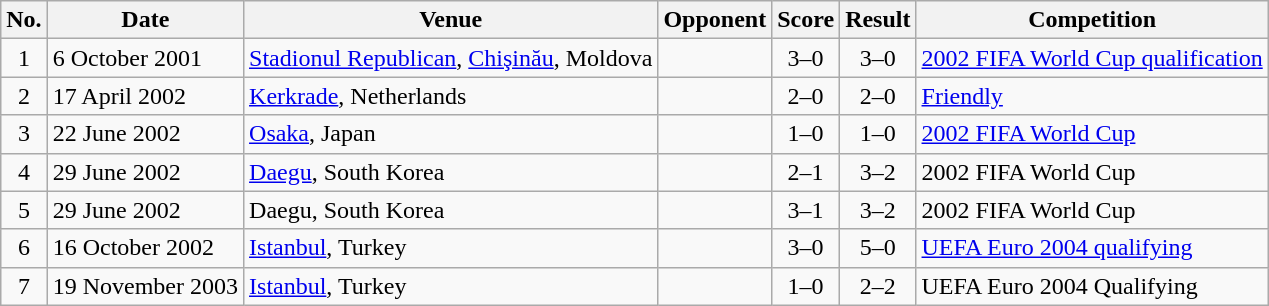<table class="wikitable sortable">
<tr>
<th scope="col">No.</th>
<th scope="col">Date</th>
<th scope="col">Venue</th>
<th scope="col">Opponent</th>
<th scope="col">Score</th>
<th scope="col">Result</th>
<th scope="col">Competition</th>
</tr>
<tr>
<td align="center">1</td>
<td>6 October 2001</td>
<td><a href='#'>Stadionul Republican</a>, <a href='#'>Chişinău</a>, Moldova</td>
<td></td>
<td align="center">3–0</td>
<td align="center">3–0</td>
<td><a href='#'>2002 FIFA World Cup qualification</a></td>
</tr>
<tr>
<td align="center">2</td>
<td>17 April 2002</td>
<td><a href='#'>Kerkrade</a>, Netherlands</td>
<td></td>
<td align="center">2–0</td>
<td align="center">2–0</td>
<td><a href='#'>Friendly</a></td>
</tr>
<tr>
<td align="center">3</td>
<td>22 June 2002</td>
<td><a href='#'>Osaka</a>, Japan</td>
<td></td>
<td align="center">1–0</td>
<td align="center">1–0</td>
<td><a href='#'>2002 FIFA World Cup</a></td>
</tr>
<tr>
<td align="center">4</td>
<td>29 June 2002</td>
<td><a href='#'>Daegu</a>, South Korea</td>
<td></td>
<td align="center">2–1</td>
<td align="center">3–2</td>
<td>2002 FIFA World Cup</td>
</tr>
<tr>
<td align="center">5</td>
<td>29 June 2002</td>
<td>Daegu, South Korea</td>
<td></td>
<td align="center">3–1</td>
<td align="center">3–2</td>
<td>2002 FIFA  World Cup</td>
</tr>
<tr>
<td align="center">6</td>
<td>16 October 2002</td>
<td><a href='#'>Istanbul</a>, Turkey</td>
<td></td>
<td align="center">3–0</td>
<td align="center">5–0</td>
<td><a href='#'>UEFA Euro 2004 qualifying</a></td>
</tr>
<tr>
<td align="center">7</td>
<td>19 November 2003</td>
<td><a href='#'>Istanbul</a>, Turkey</td>
<td></td>
<td align="center">1–0</td>
<td align="center">2–2</td>
<td>UEFA Euro 2004 Qualifying</td>
</tr>
</table>
